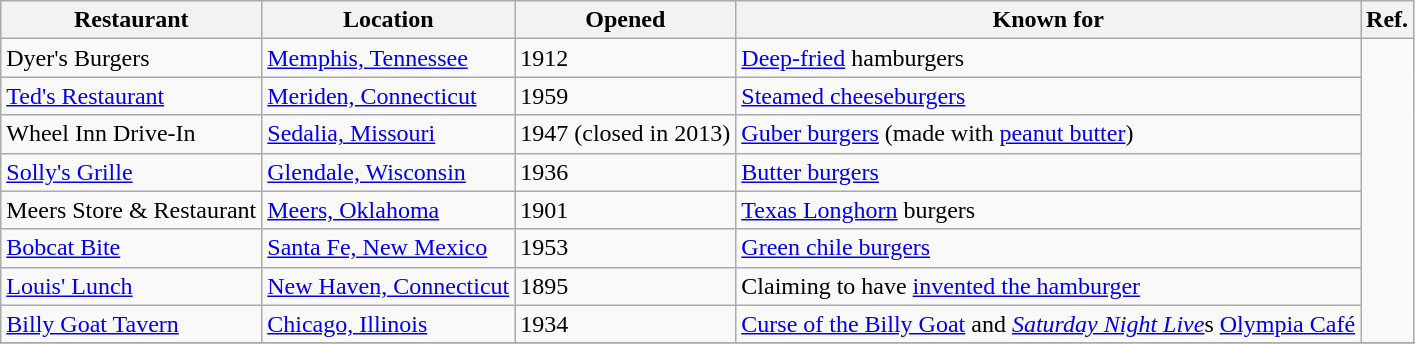<table class="wikitable sortable">
<tr>
<th>Restaurant</th>
<th>Location</th>
<th>Opened</th>
<th>Known for</th>
<th>Ref.</th>
</tr>
<tr>
<td>Dyer's Burgers</td>
<td><a href='#'>Memphis, Tennessee</a></td>
<td>1912</td>
<td><a href='#'>Deep-fried</a> hamburgers</td>
<td rowspan="8" align="center"></td>
</tr>
<tr>
<td><a href='#'>Ted's Restaurant</a></td>
<td><a href='#'>Meriden, Connecticut</a></td>
<td>1959</td>
<td><a href='#'>Steamed cheeseburgers</a></td>
</tr>
<tr>
<td>Wheel Inn Drive-In</td>
<td><a href='#'>Sedalia, Missouri</a></td>
<td>1947 (closed in 2013)</td>
<td><a href='#'>Guber burgers</a> (made with <a href='#'>peanut butter</a>)</td>
</tr>
<tr>
<td><a href='#'>Solly's Grille</a></td>
<td><a href='#'>Glendale, Wisconsin</a></td>
<td>1936</td>
<td><a href='#'>Butter burgers</a></td>
</tr>
<tr>
<td>Meers Store & Restaurant</td>
<td><a href='#'>Meers, Oklahoma</a></td>
<td>1901</td>
<td><a href='#'>Texas Longhorn</a> burgers</td>
</tr>
<tr>
<td><a href='#'>Bobcat Bite</a></td>
<td><a href='#'>Santa Fe, New Mexico</a></td>
<td>1953</td>
<td><a href='#'>Green chile burgers</a></td>
</tr>
<tr>
<td><a href='#'>Louis' Lunch</a></td>
<td><a href='#'>New Haven, Connecticut</a></td>
<td>1895</td>
<td>Claiming to have <a href='#'>invented the hamburger</a></td>
</tr>
<tr>
<td><a href='#'>Billy Goat Tavern</a></td>
<td><a href='#'>Chicago, Illinois</a></td>
<td>1934</td>
<td><a href='#'>Curse of the Billy Goat</a> and <em><a href='#'>Saturday Night Live</a></em>s <a href='#'>Olympia Café</a></td>
</tr>
<tr>
</tr>
</table>
